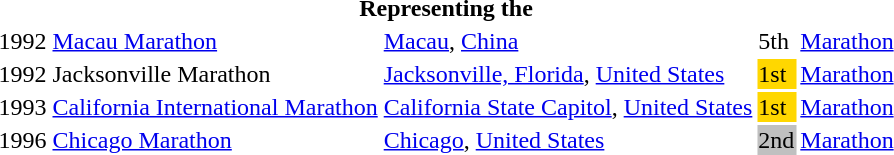<table>
<tr>
<th colspan="5">Representing the </th>
</tr>
<tr>
<td>1992</td>
<td><a href='#'>Macau Marathon</a></td>
<td><a href='#'>Macau</a>, <a href='#'>China</a></td>
<td>5th</td>
<td><a href='#'>Marathon</a></td>
</tr>
<tr>
<td>1992</td>
<td>Jacksonville Marathon</td>
<td><a href='#'>Jacksonville, Florida</a>, <a href='#'>United States</a></td>
<td bgcolor="gold">1st</td>
<td><a href='#'>Marathon</a></td>
</tr>
<tr>
<td>1993</td>
<td><a href='#'>California International Marathon</a></td>
<td><a href='#'>California State Capitol</a>, <a href='#'>United States</a></td>
<td bgcolor="gold">1st</td>
<td><a href='#'>Marathon</a></td>
</tr>
<tr>
<td>1996</td>
<td><a href='#'>Chicago Marathon</a></td>
<td><a href='#'>Chicago</a>, <a href='#'>United States</a></td>
<td bgcolor="silver">2nd</td>
<td><a href='#'>Marathon</a></td>
</tr>
</table>
